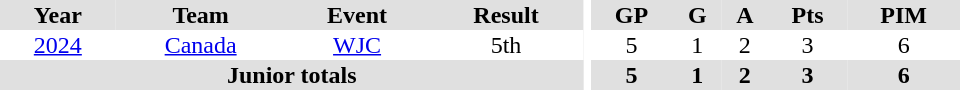<table border="0" cellpadding="1" cellspacing="0" ID="Table3" style="text-align:center; width:40em">
<tr bgcolor="#e0e0e0">
<th>Year</th>
<th>Team</th>
<th>Event</th>
<th>Result</th>
<th rowspan="99" bgcolor="#ffffff"></th>
<th>GP</th>
<th>G</th>
<th>A</th>
<th>Pts</th>
<th>PIM</th>
</tr>
<tr>
<td><a href='#'>2024</a></td>
<td><a href='#'>Canada</a></td>
<td><a href='#'>WJC</a></td>
<td>5th</td>
<td>5</td>
<td>1</td>
<td>2</td>
<td>3</td>
<td>6</td>
</tr>
<tr bgcolor="#e0e0e0">
<th colspan="4">Junior totals</th>
<th>5</th>
<th>1</th>
<th>2</th>
<th>3</th>
<th>6</th>
</tr>
</table>
